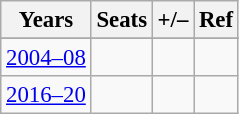<table class="wikitable" style="font-size:95%;text-align:center;">
<tr>
<th>Years</th>
<th>Seats</th>
<th>+/–</th>
<th>Ref</th>
</tr>
<tr>
</tr>
<tr>
<td><a href='#'>2004–08</a></td>
<td></td>
<td></td>
<td></td>
</tr>
<tr>
<td><a href='#'>2016–20</a></td>
<td></td>
<td></td>
<td></td>
</tr>
</table>
